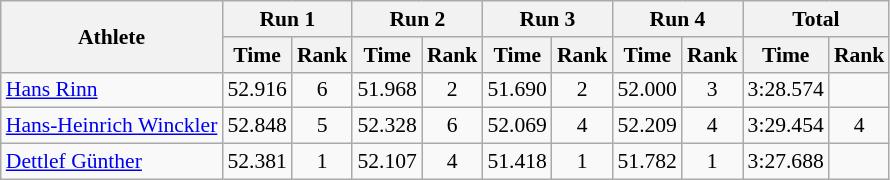<table class="wikitable" border="1" style="font-size:90%">
<tr>
<th rowspan="2">Athlete</th>
<th colspan="2">Run 1</th>
<th colspan="2">Run 2</th>
<th colspan="2">Run 3</th>
<th colspan="2">Run 4</th>
<th colspan="2">Total</th>
</tr>
<tr>
<th>Time</th>
<th>Rank</th>
<th>Time</th>
<th>Rank</th>
<th>Time</th>
<th>Rank</th>
<th>Time</th>
<th>Rank</th>
<th>Time</th>
<th>Rank</th>
</tr>
<tr>
<td><a href='#'>Hans Rinn</a></td>
<td align="center">52.916</td>
<td align="center">6</td>
<td align="center">51.968</td>
<td align="center">2</td>
<td align="center">51.690</td>
<td align="center">2</td>
<td align="center">52.000</td>
<td align="center">3</td>
<td align="center">3:28.574</td>
<td align="center"></td>
</tr>
<tr>
<td><a href='#'>Hans-Heinrich Winckler</a></td>
<td align="center">52.848</td>
<td align="center">5</td>
<td align="center">52.328</td>
<td align="center">6</td>
<td align="center">52.069</td>
<td align="center">4</td>
<td align="center">52.209</td>
<td align="center">4</td>
<td align="center">3:29.454</td>
<td align="center">4</td>
</tr>
<tr>
<td><a href='#'>Dettlef Günther</a></td>
<td align="center">52.381</td>
<td align="center">1</td>
<td align="center">52.107</td>
<td align="center">4</td>
<td align="center">51.418</td>
<td align="center">1</td>
<td align="center">51.782</td>
<td align="center">1</td>
<td align="center">3:27.688</td>
<td align="center"></td>
</tr>
</table>
